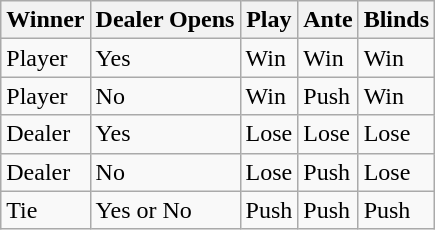<table class="wikitable">
<tr>
<th>Winner</th>
<th>Dealer Opens</th>
<th>Play</th>
<th>Ante</th>
<th>Blinds</th>
</tr>
<tr>
<td>Player</td>
<td>Yes</td>
<td>Win</td>
<td>Win</td>
<td>Win</td>
</tr>
<tr>
<td>Player</td>
<td>No</td>
<td>Win</td>
<td>Push</td>
<td>Win</td>
</tr>
<tr>
<td>Dealer</td>
<td>Yes</td>
<td>Lose</td>
<td>Lose</td>
<td>Lose</td>
</tr>
<tr>
<td>Dealer</td>
<td>No</td>
<td>Lose</td>
<td>Push</td>
<td>Lose</td>
</tr>
<tr>
<td>Tie</td>
<td>Yes or No</td>
<td>Push</td>
<td>Push</td>
<td>Push</td>
</tr>
</table>
